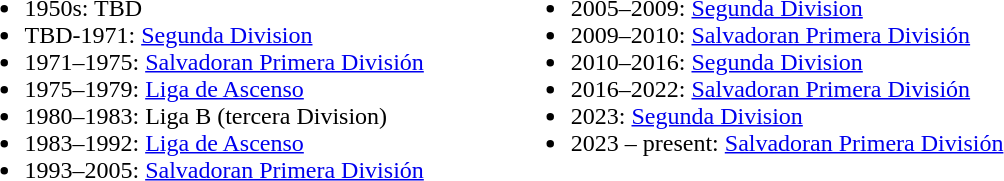<table>
<tr>
<td valign="top"><br><ul><li>1950s: TBD</li><li>TBD-1971: <a href='#'>Segunda Division</a></li><li>1971–1975: <a href='#'>Salvadoran Primera División</a></li><li>1975–1979: <a href='#'>Liga de Ascenso</a></li><li>1980–1983: Liga B (tercera Division)</li><li>1983–1992: <a href='#'>Liga de Ascenso</a></li><li>1993–2005: <a href='#'>Salvadoran Primera División</a></li></ul></td>
<td width="50"> </td>
<td valign="top"><br><ul><li>2005–2009: <a href='#'>Segunda Division</a></li><li>2009–2010: <a href='#'>Salvadoran Primera División</a></li><li>2010–2016: <a href='#'>Segunda Division</a></li><li>2016–2022: <a href='#'>Salvadoran Primera División</a></li><li>2023: <a href='#'>Segunda Division</a></li><li>2023 – present: <a href='#'>Salvadoran Primera División</a></li></ul></td>
</tr>
</table>
